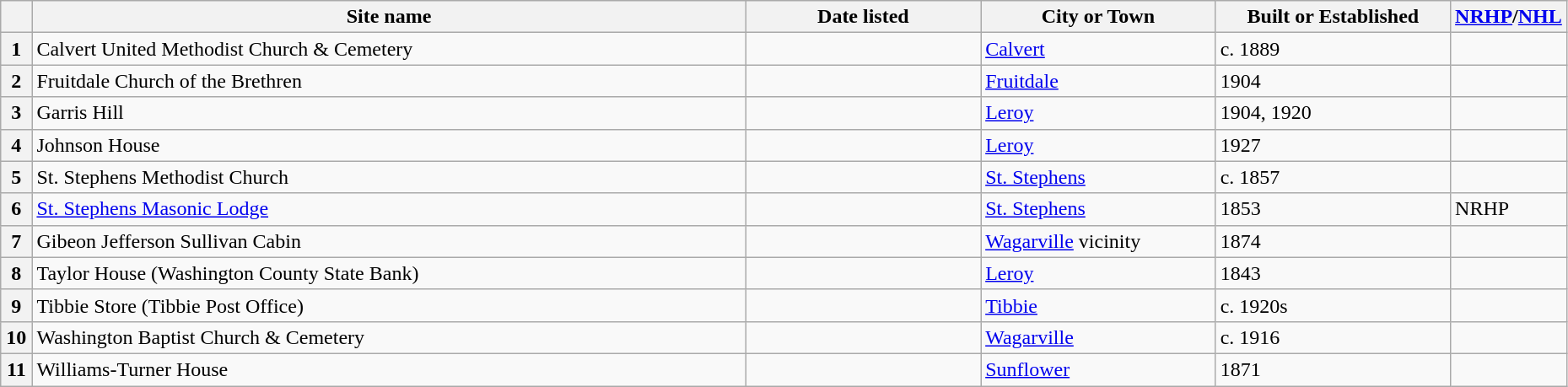<table class="wikitable" style="width:98%">
<tr>
<th width = 2% ></th>
<th><strong>Site name</strong></th>
<th width = 15% ><strong>Date listed</strong></th>
<th width = 15% ><strong>City or Town</strong></th>
<th width = 15% ><strong>Built or Established</strong></th>
<th width = 5%  ><strong><a href='#'>NRHP</a>/<a href='#'>NHL</a></strong></th>
</tr>
<tr ->
<th>1</th>
<td>Calvert United Methodist Church & Cemetery</td>
<td></td>
<td><a href='#'>Calvert</a></td>
<td>c. 1889</td>
<td></td>
</tr>
<tr ->
<th>2</th>
<td>Fruitdale Church of the Brethren</td>
<td></td>
<td><a href='#'>Fruitdale</a></td>
<td>1904</td>
<td></td>
</tr>
<tr ->
<th>3</th>
<td>Garris Hill</td>
<td></td>
<td><a href='#'>Leroy</a></td>
<td>1904, 1920</td>
<td></td>
</tr>
<tr ->
<th>4</th>
<td>Johnson House</td>
<td></td>
<td><a href='#'>Leroy</a></td>
<td>1927</td>
<td></td>
</tr>
<tr ->
<th>5</th>
<td>St. Stephens Methodist Church</td>
<td></td>
<td><a href='#'>St. Stephens</a></td>
<td>c. 1857</td>
<td></td>
</tr>
<tr ->
<th>6</th>
<td><a href='#'>St. Stephens Masonic Lodge</a></td>
<td></td>
<td><a href='#'>St. Stephens</a></td>
<td>1853</td>
<td>NRHP</td>
</tr>
<tr ->
<th>7</th>
<td>Gibeon Jefferson Sullivan Cabin</td>
<td></td>
<td><a href='#'>Wagarville</a> vicinity</td>
<td>1874</td>
<td></td>
</tr>
<tr ->
<th>8</th>
<td>Taylor House (Washington County State Bank)</td>
<td></td>
<td><a href='#'>Leroy</a></td>
<td>1843</td>
<td></td>
</tr>
<tr ->
<th>9</th>
<td>Tibbie Store (Tibbie Post Office)</td>
<td></td>
<td><a href='#'>Tibbie</a></td>
<td>c. 1920s</td>
<td></td>
</tr>
<tr ->
<th>10</th>
<td>Washington Baptist Church & Cemetery</td>
<td></td>
<td><a href='#'>Wagarville</a></td>
<td>c. 1916</td>
<td></td>
</tr>
<tr ->
<th>11</th>
<td>Williams-Turner House</td>
<td></td>
<td><a href='#'>Sunflower</a></td>
<td>1871</td>
<td></td>
</tr>
</table>
